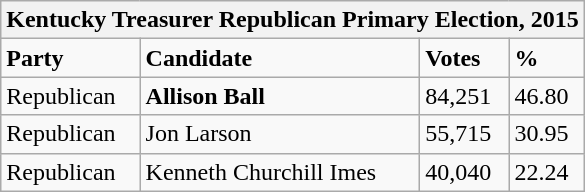<table class="wikitable">
<tr>
<th colspan="4">Kentucky Treasurer Republican Primary Election, 2015</th>
</tr>
<tr>
<td><strong>Party</strong></td>
<td><strong>Candidate</strong></td>
<td><strong>Votes</strong></td>
<td><strong>%</strong></td>
</tr>
<tr>
<td>Republican</td>
<td><strong>Allison Ball</strong></td>
<td>84,251</td>
<td>46.80</td>
</tr>
<tr>
<td>Republican</td>
<td>Jon Larson</td>
<td>55,715</td>
<td>30.95</td>
</tr>
<tr>
<td>Republican</td>
<td>Kenneth Churchill Imes</td>
<td>40,040</td>
<td>22.24</td>
</tr>
</table>
